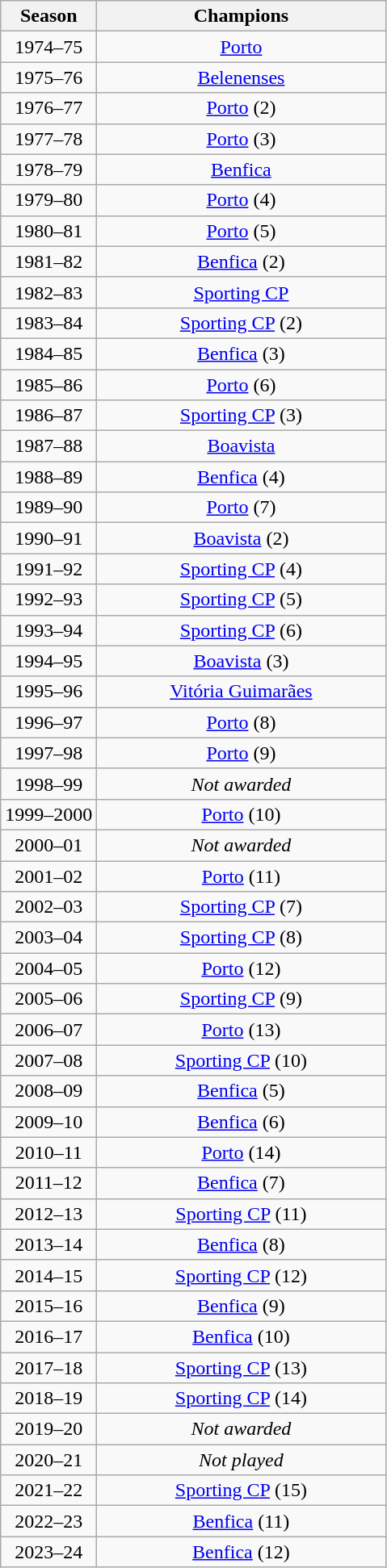<table class="wikitable sortable" style="text-align:center;">
<tr>
<th width="25%">Season</th>
<th width="75%">Champions</th>
</tr>
<tr>
<td>1974–75</td>
<td><a href='#'>Porto</a></td>
</tr>
<tr>
<td>1975–76</td>
<td><a href='#'>Belenenses</a></td>
</tr>
<tr>
<td>1976–77</td>
<td><a href='#'>Porto</a> (2)</td>
</tr>
<tr>
<td>1977–78</td>
<td><a href='#'>Porto</a> (3)</td>
</tr>
<tr>
<td>1978–79</td>
<td><a href='#'>Benfica</a></td>
</tr>
<tr>
<td>1979–80</td>
<td><a href='#'>Porto</a> (4)</td>
</tr>
<tr>
<td>1980–81</td>
<td><a href='#'>Porto</a> (5)</td>
</tr>
<tr>
<td>1981–82</td>
<td><a href='#'>Benfica</a> (2)</td>
</tr>
<tr>
<td>1982–83</td>
<td><a href='#'>Sporting CP</a></td>
</tr>
<tr>
<td>1983–84</td>
<td><a href='#'>Sporting CP</a> (2)</td>
</tr>
<tr>
<td>1984–85</td>
<td><a href='#'>Benfica</a> (3)</td>
</tr>
<tr>
<td>1985–86</td>
<td><a href='#'>Porto</a> (6)</td>
</tr>
<tr>
<td>1986–87</td>
<td><a href='#'>Sporting CP</a> (3)</td>
</tr>
<tr>
<td>1987–88</td>
<td><a href='#'>Boavista</a></td>
</tr>
<tr>
<td>1988–89</td>
<td><a href='#'>Benfica</a> (4)</td>
</tr>
<tr>
<td>1989–90</td>
<td><a href='#'>Porto</a> (7)</td>
</tr>
<tr>
<td>1990–91</td>
<td><a href='#'>Boavista</a> (2)</td>
</tr>
<tr>
<td>1991–92</td>
<td><a href='#'>Sporting CP</a> (4)</td>
</tr>
<tr>
<td>1992–93</td>
<td><a href='#'>Sporting CP</a> (5)</td>
</tr>
<tr>
<td>1993–94</td>
<td><a href='#'>Sporting CP</a> (6)</td>
</tr>
<tr>
<td>1994–95</td>
<td><a href='#'>Boavista</a> (3)</td>
</tr>
<tr>
<td>1995–96</td>
<td><a href='#'>Vitória Guimarães</a></td>
</tr>
<tr>
<td>1996–97</td>
<td><a href='#'>Porto</a> (8)</td>
</tr>
<tr>
<td>1997–98</td>
<td><a href='#'>Porto</a> (9)</td>
</tr>
<tr>
<td>1998–99</td>
<td><em>Not awarded</em></td>
</tr>
<tr>
<td>1999–2000</td>
<td><a href='#'>Porto</a> (10)</td>
</tr>
<tr>
<td>2000–01</td>
<td><em>Not awarded</em></td>
</tr>
<tr>
<td>2001–02</td>
<td><a href='#'>Porto</a> (11)</td>
</tr>
<tr>
<td>2002–03</td>
<td><a href='#'>Sporting CP</a> (7)</td>
</tr>
<tr>
<td>2003–04</td>
<td><a href='#'>Sporting CP</a> (8)</td>
</tr>
<tr>
<td>2004–05</td>
<td><a href='#'>Porto</a> (12)</td>
</tr>
<tr>
<td>2005–06</td>
<td><a href='#'>Sporting CP</a> (9)</td>
</tr>
<tr>
<td>2006–07</td>
<td><a href='#'>Porto</a> (13)</td>
</tr>
<tr>
<td>2007–08</td>
<td><a href='#'>Sporting CP</a> (10)</td>
</tr>
<tr>
<td>2008–09</td>
<td><a href='#'>Benfica</a> (5)</td>
</tr>
<tr>
<td>2009–10</td>
<td><a href='#'>Benfica</a> (6)</td>
</tr>
<tr>
<td>2010–11</td>
<td><a href='#'>Porto</a> (14)</td>
</tr>
<tr>
<td>2011–12</td>
<td><a href='#'>Benfica</a> (7)</td>
</tr>
<tr>
<td>2012–13</td>
<td><a href='#'>Sporting CP</a> (11)</td>
</tr>
<tr>
<td>2013–14</td>
<td><a href='#'>Benfica</a> (8)</td>
</tr>
<tr>
<td>2014–15</td>
<td><a href='#'>Sporting CP</a> (12)</td>
</tr>
<tr>
<td>2015–16</td>
<td><a href='#'>Benfica</a> (9)</td>
</tr>
<tr>
<td>2016–17</td>
<td><a href='#'>Benfica</a> (10)</td>
</tr>
<tr>
<td>2017–18</td>
<td><a href='#'>Sporting CP</a> (13)</td>
</tr>
<tr>
<td>2018–19</td>
<td><a href='#'>Sporting CP</a> (14)</td>
</tr>
<tr>
<td>2019–20</td>
<td><em>Not awarded</em> </td>
</tr>
<tr>
<td>2020–21</td>
<td><em>Not played</em> </td>
</tr>
<tr>
<td>2021–22</td>
<td><a href='#'>Sporting CP</a> (15)</td>
</tr>
<tr>
<td>2022–23</td>
<td><a href='#'>Benfica</a> (11)</td>
</tr>
<tr>
<td>2023–24</td>
<td><a href='#'>Benfica</a> (12)</td>
</tr>
</table>
